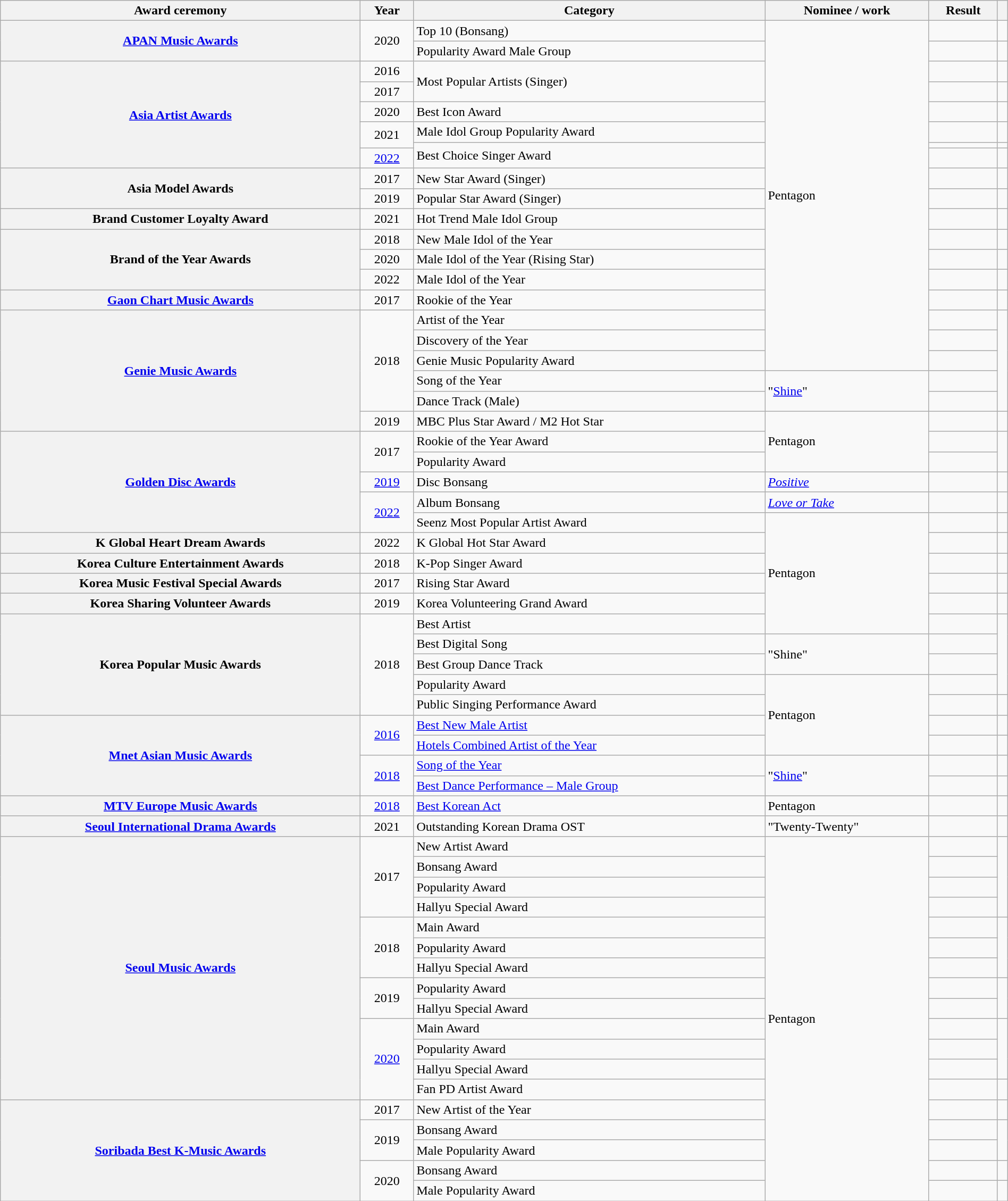<table class="wikitable sortable plainrowheaders" style="width:100%">
<tr>
<th scope="col">Award ceremony</th>
<th scope="col">Year</th>
<th scope="col">Category</th>
<th scope="col">Nominee / work</th>
<th scope="col">Result</th>
<th scope="col" class="unsortable"></th>
</tr>
<tr>
<th scope="row" rowspan="2"><a href='#'>APAN Music Awards</a></th>
<td rowspan="2" style="text-align:center">2020</td>
<td>Top 10 (Bonsang)</td>
<td rowspan="18">Pentagon</td>
<td></td>
<td style="text-align:center"></td>
</tr>
<tr>
<td>Popularity Award Male Group</td>
<td></td>
<td style="text-align:center"></td>
</tr>
<tr>
<th scope="row" rowspan="6"><a href='#'>Asia Artist Awards</a></th>
<td style="text-align:center">2016</td>
<td rowspan="2">Most Popular Artists (Singer)</td>
<td></td>
<td style="text-align:center"></td>
</tr>
<tr>
<td style="text-align:center">2017</td>
<td></td>
<td style="text-align:center"></td>
</tr>
<tr>
<td style="text-align:center">2020</td>
<td>Best Icon Award</td>
<td></td>
<td style="text-align:center"></td>
</tr>
<tr>
<td rowspan="2" style="text-align:center">2021</td>
<td>Male Idol Group Popularity Award</td>
<td></td>
<td style="text-align:center"></td>
</tr>
<tr>
<td rowspan="2">Best Choice Singer Award</td>
<td></td>
<td style="text-align:center"></td>
</tr>
<tr>
<td style="text-align:center"><a href='#'>2022</a></td>
<td></td>
<td style="text-align:center"></td>
</tr>
<tr>
<th scope="row" rowspan="2">Asia Model Awards</th>
<td style="text-align:center">2017</td>
<td>New Star Award (Singer)</td>
<td></td>
<td style="text-align:center"></td>
</tr>
<tr>
<td style="text-align:center">2019</td>
<td>Popular Star Award (Singer)</td>
<td></td>
<td style="text-align:center"></td>
</tr>
<tr>
<th scope="row">Brand Customer Loyalty Award </th>
<td style="text-align:center">2021</td>
<td>Hot Trend Male Idol Group</td>
<td></td>
<td style="text-align:center"></td>
</tr>
<tr>
<th scope=" row"rowspan="3">Brand of the Year Awards</th>
<td style="text-align:center">2018</td>
<td>New Male Idol of the Year</td>
<td></td>
<td style="text-align:center"></td>
</tr>
<tr>
<td style="text-align:center">2020</td>
<td>Male Idol of the Year (Rising Star)</td>
<td></td>
<td style="text-align:center"></td>
</tr>
<tr>
<td style="text-align:center">2022</td>
<td>Male Idol of the Year</td>
<td></td>
<td style="text-align:center"></td>
</tr>
<tr>
<th scope="row"><a href='#'>Gaon Chart Music Awards</a></th>
<td style="text-align:center">2017</td>
<td>Rookie of the Year</td>
<td></td>
<td style="text-align:center"></td>
</tr>
<tr>
<th scope="row" rowspan="6"><a href='#'>Genie Music Awards</a></th>
<td rowspan="5" style="text-align:center">2018</td>
<td>Artist of the Year</td>
<td></td>
<td rowspan="5" style="text-align:center"></td>
</tr>
<tr>
<td>Discovery of the Year</td>
<td></td>
</tr>
<tr>
<td>Genie Music Popularity Award</td>
<td></td>
</tr>
<tr>
<td>Song of the Year</td>
<td rowspan="2">"<a href='#'>Shine</a>"</td>
<td></td>
</tr>
<tr>
<td>Dance Track (Male)</td>
<td></td>
</tr>
<tr>
<td style="text-align:center">2019</td>
<td>MBC Plus Star Award / M2 Hot Star</td>
<td rowspan="3">Pentagon</td>
<td></td>
<td style="text-align:center"></td>
</tr>
<tr>
<th scope="row" rowspan="5"><a href='#'>Golden Disc Awards</a></th>
<td rowspan="2" style="text-align:center">2017</td>
<td>Rookie of the Year Award</td>
<td></td>
<td rowspan="2" style="text-align:center"></td>
</tr>
<tr>
<td>Popularity Award</td>
<td></td>
</tr>
<tr>
<td style="text-align:center"><a href='#'>2019</a></td>
<td>Disc Bonsang</td>
<td><a href='#'><em>Positive</em></a></td>
<td></td>
<td style="text-align:center"></td>
</tr>
<tr>
<td rowspan="2" style="text-align:center"><a href='#'>2022</a></td>
<td>Album Bonsang</td>
<td><em><a href='#'>Love or Take</a></em></td>
<td></td>
<td style="text-align:center"></td>
</tr>
<tr>
<td>Seenz Most Popular Artist Award</td>
<td rowspan="6">Pentagon</td>
<td></td>
<td style="text-align:center"></td>
</tr>
<tr>
<th scope="row">K Global Heart Dream Awards</th>
<td style="text-align:center">2022</td>
<td>K Global Hot Star Award</td>
<td></td>
<td style="text-align:center"></td>
</tr>
<tr>
<th scope="row">Korea Culture Entertainment Awards</th>
<td style="text-align:center">2018</td>
<td>K-Pop Singer Award</td>
<td></td>
<td style="text-align:center"></td>
</tr>
<tr>
<th scope="row">Korea Music Festival Special Awards</th>
<td style="text-align:center">2017</td>
<td>Rising Star Award</td>
<td></td>
<td style="text-align:center"></td>
</tr>
<tr>
<th scope="row">Korea Sharing Volunteer Awards</th>
<td style="text-align:center">2019</td>
<td>Korea Volunteering Grand Award</td>
<td></td>
<td style="text-align:center"></td>
</tr>
<tr>
<th scope="row" rowspan="5">Korea Popular Music Awards</th>
<td rowspan="5" style="text-align:center">2018</td>
<td>Best Artist</td>
<td></td>
<td rowspan="4" style="text-align:center"></td>
</tr>
<tr>
<td>Best Digital Song</td>
<td rowspan="2">"Shine"</td>
<td></td>
</tr>
<tr>
<td>Best Group Dance Track</td>
<td></td>
</tr>
<tr>
<td>Popularity Award</td>
<td rowspan="4">Pentagon</td>
<td></td>
</tr>
<tr>
<td>Public Singing Performance Award</td>
<td></td>
<td style="text-align:center"></td>
</tr>
<tr>
<th scope="row" rowspan="4"><a href='#'>Mnet Asian Music Awards</a></th>
<td rowspan="2" style="text-align:center"><a href='#'>2016</a></td>
<td><a href='#'>Best New Male Artist</a></td>
<td></td>
<td style="text-align:center"></td>
</tr>
<tr>
<td><a href='#'>Hotels Combined Artist of the Year</a></td>
<td></td>
<td style="text-align:center"></td>
</tr>
<tr>
<td rowspan="2" style="text-align:center"><a href='#'>2018</a></td>
<td><a href='#'>Song of the Year</a></td>
<td rowspan="2">"<a href='#'>Shine</a>"</td>
<td></td>
<td style="text-align:center"></td>
</tr>
<tr>
<td><a href='#'>Best Dance Performance – Male Group</a></td>
<td></td>
<td style="text-align:center"></td>
</tr>
<tr>
<th scope="row"><a href='#'>MTV Europe Music Awards</a></th>
<td style="text-align:center"><a href='#'>2018</a></td>
<td><a href='#'>Best Korean Act</a></td>
<td>Pentagon</td>
<td></td>
<td style="text-align:center"></td>
</tr>
<tr>
<th scope="row"><a href='#'>Seoul International Drama Awards</a></th>
<td style="text-align:center">2021</td>
<td>Outstanding Korean Drama OST</td>
<td>"Twenty-Twenty"</td>
<td></td>
<td style="text-align:center"></td>
</tr>
<tr>
<th scope="row" rowspan="13"><a href='#'>Seoul Music Awards</a></th>
<td rowspan="4" style="text-align:center">2017</td>
<td>New Artist Award</td>
<td rowspan="18">Pentagon</td>
<td></td>
<td rowspan="4"></td>
</tr>
<tr>
<td>Bonsang Award</td>
<td></td>
</tr>
<tr>
<td>Popularity Award</td>
<td></td>
</tr>
<tr>
<td>Hallyu Special Award</td>
<td></td>
</tr>
<tr>
<td rowspan="3" style="text-align:center">2018</td>
<td>Main Award</td>
<td></td>
<td rowspan="3" style="text-align:center"></td>
</tr>
<tr>
<td>Popularity Award</td>
<td></td>
</tr>
<tr>
<td>Hallyu Special Award</td>
<td></td>
</tr>
<tr>
<td rowspan="2" style="text-align:center">2019</td>
<td>Popularity Award</td>
<td></td>
<td rowspan="2" style="text-align:center"></td>
</tr>
<tr>
<td>Hallyu Special Award</td>
<td></td>
</tr>
<tr>
<td rowspan="4" style="text-align:center"><a href='#'>2020</a></td>
<td>Main Award</td>
<td></td>
<td rowspan="3" style="text-align:center"></td>
</tr>
<tr>
<td>Popularity Award</td>
<td></td>
</tr>
<tr>
<td>Hallyu Special Award</td>
<td></td>
</tr>
<tr>
<td>Fan PD Artist Award</td>
<td></td>
<td style="text-align:center"></td>
</tr>
<tr>
<th scope="row" rowspan="5"><a href='#'>Soribada Best K-Music Awards</a></th>
<td style="text-align:center">2017</td>
<td>New Artist of the Year</td>
<td></td>
<td style="text-align:center"></td>
</tr>
<tr>
<td rowspan="2" style="text-align:center">2019</td>
<td>Bonsang Award</td>
<td></td>
<td rowspan="2" style="text-align:center"></td>
</tr>
<tr>
<td>Male Popularity Award</td>
<td></td>
</tr>
<tr>
<td rowspan="2" style="text-align:center">2020</td>
<td>Bonsang Award</td>
<td></td>
<td style="text-align:center"></td>
</tr>
<tr>
<td>Male Popularity Award</td>
<td></td>
<td style="text-align:center"></td>
</tr>
</table>
